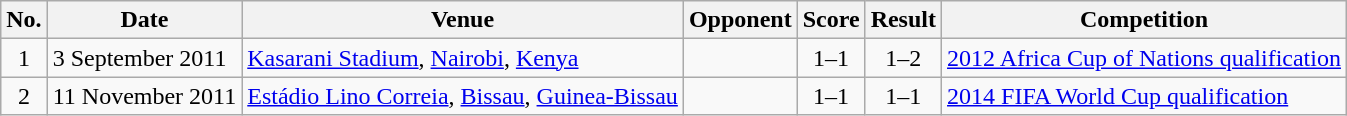<table class="wikitable sortable">
<tr>
<th scope="col">No.</th>
<th scope="col">Date</th>
<th scope="col">Venue</th>
<th scope="col">Opponent</th>
<th scope="col">Score</th>
<th scope="col">Result</th>
<th scope="col">Competition</th>
</tr>
<tr>
<td align="center">1</td>
<td>3 September 2011</td>
<td><a href='#'>Kasarani Stadium</a>, <a href='#'>Nairobi</a>, <a href='#'>Kenya</a></td>
<td></td>
<td align="center">1–1</td>
<td align="center">1–2</td>
<td><a href='#'>2012 Africa Cup of Nations qualification</a></td>
</tr>
<tr>
<td align="center">2</td>
<td>11 November 2011</td>
<td><a href='#'>Estádio Lino Correia</a>, <a href='#'>Bissau</a>, <a href='#'>Guinea-Bissau</a></td>
<td></td>
<td align="center">1–1</td>
<td align="center">1–1</td>
<td><a href='#'>2014 FIFA World Cup qualification</a></td>
</tr>
</table>
